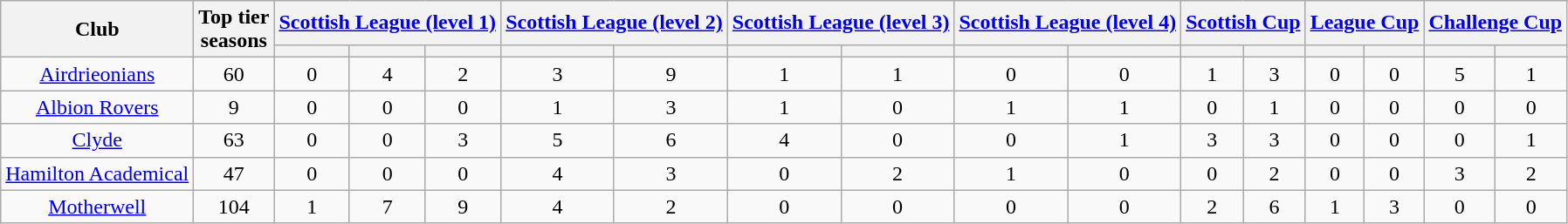<table class="wikitable" style="text-align:center">
<tr>
<th rowspan=2>Club</th>
<th rowspan=2>Top tier<br>seasons</th>
<th colspan=3><a href='#'>Scottish League (level 1)</a></th>
<th colspan=2><a href='#'>Scottish League (level 2)</a></th>
<th colspan=2><a href='#'>Scottish League (level 3)</a></th>
<th colspan=2><a href='#'>Scottish League (level 4)</a></th>
<th colspan=2><a href='#'>Scottish Cup</a></th>
<th colspan=2><a href='#'>League Cup</a></th>
<th colspan=2><a href='#'>Challenge Cup</a></th>
</tr>
<tr>
<th></th>
<th></th>
<th></th>
<th></th>
<th></th>
<th></th>
<th></th>
<th></th>
<th></th>
<th></th>
<th></th>
<th></th>
<th></th>
<th></th>
<th></th>
</tr>
<tr>
<td><a href='#'>Airdrieonians</a></td>
<td>60</td>
<td>0</td>
<td>4</td>
<td>2</td>
<td>3</td>
<td>9</td>
<td>1</td>
<td>1</td>
<td>0</td>
<td>0</td>
<td>1</td>
<td>3</td>
<td>0</td>
<td>0</td>
<td>5</td>
<td>1</td>
</tr>
<tr>
<td><a href='#'>Albion Rovers</a></td>
<td>9</td>
<td>0</td>
<td>0</td>
<td>0</td>
<td>1</td>
<td>3</td>
<td>1</td>
<td>0</td>
<td>1</td>
<td>1</td>
<td>0</td>
<td>1</td>
<td>0</td>
<td>0</td>
<td>0</td>
<td>0</td>
</tr>
<tr>
<td><a href='#'>Clyde</a></td>
<td>63</td>
<td>0</td>
<td>0</td>
<td>3</td>
<td>5</td>
<td>6</td>
<td>4</td>
<td>0</td>
<td>0</td>
<td>1</td>
<td>3</td>
<td>3</td>
<td>0</td>
<td>0</td>
<td>0</td>
<td>1</td>
</tr>
<tr>
<td><a href='#'>Hamilton Academical</a></td>
<td>47</td>
<td>0</td>
<td>0</td>
<td>0</td>
<td>4</td>
<td>3</td>
<td>0</td>
<td>2</td>
<td>1</td>
<td>0</td>
<td>0</td>
<td>2</td>
<td>0</td>
<td>0</td>
<td>3</td>
<td>2</td>
</tr>
<tr>
<td><a href='#'>Motherwell</a></td>
<td>104</td>
<td>1</td>
<td>7</td>
<td>9</td>
<td>4</td>
<td>2</td>
<td>0</td>
<td>0</td>
<td>0</td>
<td>0</td>
<td>2</td>
<td>6</td>
<td>1</td>
<td>3</td>
<td>0</td>
<td>0</td>
</tr>
</table>
